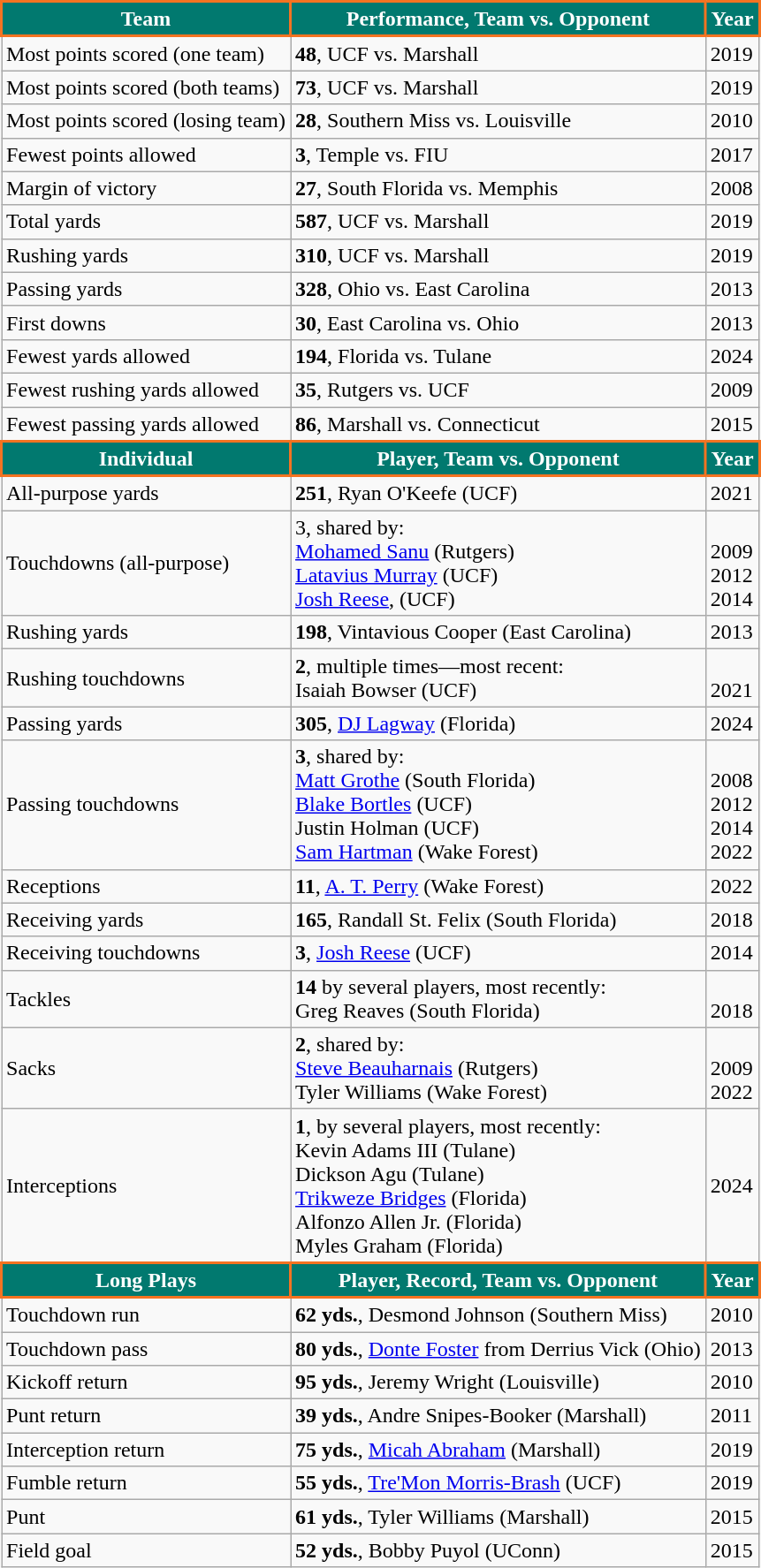<table class="wikitable">
<tr>
<th style="background:#01796F; color:#FFFFFF; border: 2px solid #F47321;">Team</th>
<th style="background:#01796F; color:#FFFFFF; border: 2px solid #F47321;">Performance, Team vs. Opponent</th>
<th style="background:#01796F; color:#FFFFFF; border: 2px solid #F47321;">Year</th>
</tr>
<tr>
<td>Most points scored (one team)</td>
<td><strong>48</strong>, UCF vs. Marshall</td>
<td>2019</td>
</tr>
<tr>
<td>Most points scored (both teams)</td>
<td><strong>73</strong>, UCF vs. Marshall</td>
<td>2019</td>
</tr>
<tr>
<td>Most points scored (losing team)</td>
<td><strong>28</strong>, Southern Miss vs. Louisville</td>
<td>2010</td>
</tr>
<tr>
<td>Fewest points allowed</td>
<td><strong>3</strong>, Temple vs. FIU</td>
<td>2017</td>
</tr>
<tr>
<td>Margin of victory</td>
<td><strong>27</strong>, South Florida vs. Memphis</td>
<td>2008</td>
</tr>
<tr>
<td>Total yards</td>
<td><strong>587</strong>, UCF vs. Marshall</td>
<td>2019</td>
</tr>
<tr>
<td>Rushing yards</td>
<td><strong>310</strong>, UCF vs. Marshall</td>
<td>2019</td>
</tr>
<tr>
<td>Passing yards</td>
<td><strong>328</strong>, Ohio vs. East Carolina</td>
<td>2013</td>
</tr>
<tr>
<td>First downs</td>
<td><strong>30</strong>, East Carolina vs. Ohio</td>
<td>2013</td>
</tr>
<tr>
<td>Fewest yards allowed</td>
<td><strong>194</strong>, Florida vs. Tulane</td>
<td>2024</td>
</tr>
<tr>
<td>Fewest rushing yards allowed</td>
<td><strong>35</strong>, Rutgers vs. UCF</td>
<td>2009</td>
</tr>
<tr>
<td>Fewest passing yards allowed</td>
<td><strong>86</strong>, Marshall vs. Connecticut</td>
<td>2015</td>
</tr>
<tr>
<th style="background:#01796F; color:#FFFFFF; border: 2px solid #F47321;">Individual</th>
<th style="background:#01796F; color:#FFFFFF; border: 2px solid #F47321;">Player, Team vs. Opponent</th>
<th style="background:#01796F; color:#FFFFFF; border: 2px solid #F47321;">Year</th>
</tr>
<tr>
<td>All-purpose yards</td>
<td><strong>251</strong>, Ryan O'Keefe (UCF)</td>
<td>2021</td>
</tr>
<tr>
<td>Touchdowns (all-purpose)</td>
<td>3, shared by:<br><a href='#'>Mohamed Sanu</a> (Rutgers)<br><a href='#'>Latavius Murray</a> (UCF)<br><a href='#'>Josh Reese</a>, (UCF)</td>
<td><br>2009<br>2012<br>2014</td>
</tr>
<tr>
<td>Rushing yards</td>
<td><strong>198</strong>, Vintavious Cooper (East Carolina)</td>
<td>2013</td>
</tr>
<tr>
<td>Rushing touchdowns</td>
<td><strong>2</strong>, multiple times—most recent:<br>Isaiah Bowser (UCF)</td>
<td><br>2021</td>
</tr>
<tr>
<td>Passing yards</td>
<td><strong>305</strong>, <a href='#'>DJ Lagway</a> (Florida)</td>
<td>2024</td>
</tr>
<tr>
<td>Passing touchdowns</td>
<td><strong>3</strong>, shared by:<br><a href='#'>Matt Grothe</a> (South Florida)<br><a href='#'>Blake Bortles</a> (UCF)<br>Justin Holman (UCF)<br><a href='#'>Sam Hartman</a> (Wake Forest)</td>
<td><br>2008<br>2012<br>2014<br>2022</td>
</tr>
<tr>
<td>Receptions</td>
<td><strong>11</strong>, <a href='#'>A. T. Perry</a> (Wake Forest)</td>
<td>2022</td>
</tr>
<tr>
<td>Receiving yards</td>
<td><strong>165</strong>, Randall St. Felix (South Florida)</td>
<td>2018</td>
</tr>
<tr>
<td>Receiving touchdowns</td>
<td><strong>3</strong>, <a href='#'>Josh Reese</a> (UCF)</td>
<td>2014</td>
</tr>
<tr>
<td>Tackles</td>
<td><strong>14</strong> by several players, most recently:<br>Greg Reaves (South Florida)</td>
<td> <br>2018</td>
</tr>
<tr>
<td>Sacks</td>
<td><strong>2</strong>, shared by:<br> <a href='#'>Steve Beauharnais</a> (Rutgers)<br>Tyler Williams (Wake Forest)</td>
<td><br>2009<br>2022</td>
</tr>
<tr>
<td>Interceptions</td>
<td><strong>1</strong>, by several players, most recently:<br>Kevin Adams III (Tulane)<br>Dickson Agu (Tulane)<br><a href='#'>Trikweze Bridges</a> (Florida)<br>Alfonzo Allen Jr. (Florida)<br>Myles Graham (Florida)</td>
<td>2024</td>
</tr>
<tr>
<th style="background:#01796F; color:#FFFFFF; border: 2px solid #F47321;">Long Plays</th>
<th style="background:#01796F; color:#FFFFFF; border: 2px solid #F47321;">Player, Record, Team vs. Opponent</th>
<th style="background:#01796F; color:#FFFFFF; border: 2px solid #F47321;">Year</th>
</tr>
<tr>
<td>Touchdown run</td>
<td><strong>62 yds.</strong>, Desmond Johnson (Southern Miss)</td>
<td>2010</td>
</tr>
<tr>
<td>Touchdown pass</td>
<td><strong>80 yds.</strong>, <a href='#'>Donte Foster</a> from Derrius Vick (Ohio)</td>
<td>2013</td>
</tr>
<tr>
<td>Kickoff return</td>
<td><strong>95 yds.</strong>, Jeremy Wright (Louisville)</td>
<td>2010</td>
</tr>
<tr>
<td>Punt return</td>
<td><strong>39 yds.</strong>, Andre Snipes-Booker (Marshall)</td>
<td>2011</td>
</tr>
<tr>
<td>Interception return</td>
<td><strong>75 yds.</strong>, <a href='#'>Micah Abraham</a> (Marshall)</td>
<td>2019</td>
</tr>
<tr>
<td>Fumble return</td>
<td><strong>55 yds.</strong>, <a href='#'>Tre'Mon Morris-Brash</a> (UCF)</td>
<td>2019</td>
</tr>
<tr>
<td>Punt</td>
<td><strong>61 yds.</strong>, Tyler Williams (Marshall)</td>
<td>2015</td>
</tr>
<tr>
<td>Field goal</td>
<td><strong>52 yds.</strong>, Bobby Puyol (UConn)</td>
<td>2015</td>
</tr>
</table>
